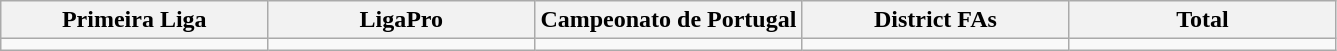<table class="wikitable">
<tr>
<th width="20%">Primeira Liga</th>
<th width="20%">LigaPro</th>
<th width="20%">Campeonato de Portugal</th>
<th width="20%">District FAs</th>
<th width="20%">Total</th>
</tr>
<tr>
<td></td>
<td></td>
<td></td>
<td></td>
<td></td>
</tr>
</table>
